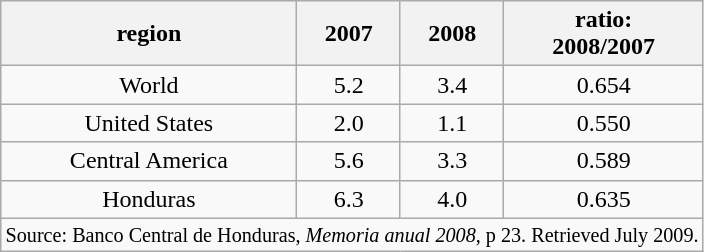<table class="wikitable" style="text-align:center">
<tr>
<th>region</th>
<th>2007</th>
<th>2008</th>
<th>ratio:<br>2008/2007</th>
</tr>
<tr>
<td>World</td>
<td>5.2</td>
<td>3.4</td>
<td>0.654</td>
</tr>
<tr>
<td>United States</td>
<td>2.0</td>
<td>1.1</td>
<td>0.550</td>
</tr>
<tr>
<td>Central America</td>
<td>5.6</td>
<td>3.3</td>
<td>0.589</td>
</tr>
<tr>
<td>Honduras</td>
<td>6.3</td>
<td>4.0</td>
<td>0.635</td>
</tr>
<tr>
<td colspan=4 style="font-size:84%">Source: Banco Central de Honduras, <em>Memoria anual 2008</em>, p 23. Retrieved July 2009.</td>
</tr>
</table>
